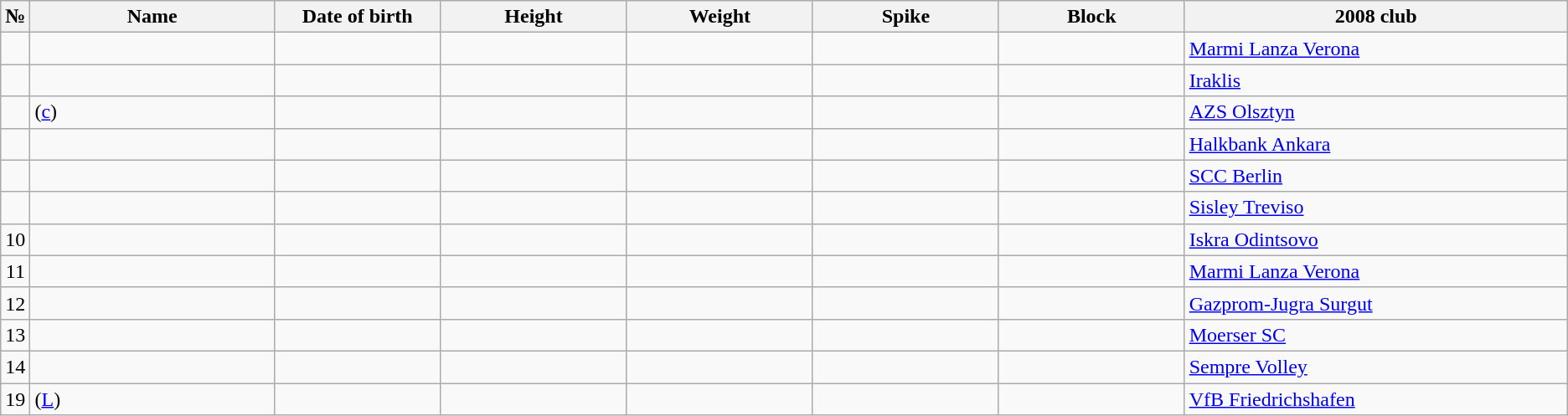<table class="wikitable sortable" style="font-size:100%; text-align:center;">
<tr>
<th>№</th>
<th style="width:12em">Name</th>
<th style="width:8em">Date of birth</th>
<th style="width:9em">Height</th>
<th style="width:9em">Weight</th>
<th style="width:9em">Spike</th>
<th style="width:9em">Block</th>
<th style="width:19em">2008 club</th>
</tr>
<tr>
<td></td>
<td style="text-align:left;"></td>
<td style="text-align:right;"></td>
<td></td>
<td></td>
<td></td>
<td></td>
<td style="text-align:left;"> <a href='#'>Marmi Lanza Verona</a></td>
</tr>
<tr>
<td></td>
<td style="text-align:left;"></td>
<td style="text-align:right;"></td>
<td></td>
<td></td>
<td></td>
<td></td>
<td style="text-align:left;"> <a href='#'>Iraklis</a></td>
</tr>
<tr>
<td></td>
<td style="text-align:left;"> (<a href='#'>c</a>)</td>
<td style="text-align:right;"></td>
<td></td>
<td></td>
<td></td>
<td></td>
<td style="text-align:left;"> <a href='#'>AZS Olsztyn</a></td>
</tr>
<tr>
<td></td>
<td style="text-align:left;"></td>
<td style="text-align:right;"></td>
<td></td>
<td></td>
<td></td>
<td></td>
<td style="text-align:left;"> <a href='#'>Halkbank Ankara</a></td>
</tr>
<tr>
<td></td>
<td style="text-align:left;"></td>
<td style="text-align:right;"></td>
<td></td>
<td></td>
<td></td>
<td></td>
<td style="text-align:left;"> <a href='#'>SCC Berlin</a></td>
</tr>
<tr>
<td></td>
<td style="text-align:left;"></td>
<td style="text-align:right;"></td>
<td></td>
<td></td>
<td></td>
<td></td>
<td style="text-align:left;"> <a href='#'>Sisley Treviso</a></td>
</tr>
<tr>
<td>10</td>
<td style="text-align:left;"></td>
<td style="text-align:right;"></td>
<td></td>
<td></td>
<td></td>
<td></td>
<td style="text-align:left;"> <a href='#'>Iskra Odintsovo</a></td>
</tr>
<tr>
<td>11</td>
<td style="text-align:left;"></td>
<td style="text-align:right;"></td>
<td></td>
<td></td>
<td></td>
<td></td>
<td style="text-align:left;"> <a href='#'>Marmi Lanza Verona</a></td>
</tr>
<tr>
<td>12</td>
<td style="text-align:left;"></td>
<td style="text-align:right;"></td>
<td></td>
<td></td>
<td></td>
<td></td>
<td style="text-align:left;"> <a href='#'>Gazprom-Jugra Surgut</a></td>
</tr>
<tr>
<td>13</td>
<td style="text-align:left;"></td>
<td style="text-align:right;"></td>
<td></td>
<td></td>
<td></td>
<td></td>
<td style="text-align:left;"> <a href='#'>Moerser SC</a></td>
</tr>
<tr>
<td>14</td>
<td style="text-align:left;"></td>
<td style="text-align:right;"></td>
<td></td>
<td></td>
<td></td>
<td></td>
<td style="text-align:left;"> <a href='#'>Sempre Volley</a></td>
</tr>
<tr>
<td>19</td>
<td style="text-align:left;"> (<a href='#'>L</a>)</td>
<td style="text-align:right;"></td>
<td></td>
<td></td>
<td></td>
<td></td>
<td style="text-align:left;"> <a href='#'>VfB Friedrichshafen</a></td>
</tr>
</table>
